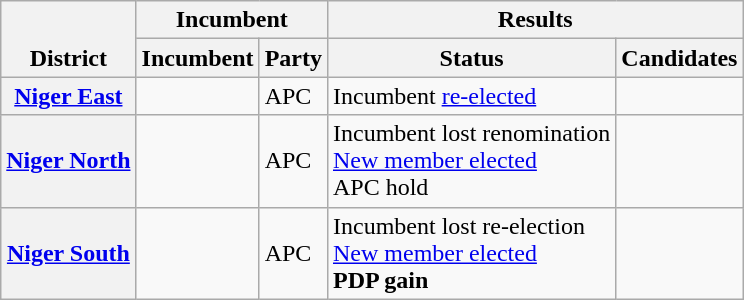<table class="wikitable sortable">
<tr valign=bottom>
<th rowspan=2>District</th>
<th colspan=2>Incumbent</th>
<th colspan=2>Results</th>
</tr>
<tr valign=bottom>
<th>Incumbent</th>
<th>Party</th>
<th>Status</th>
<th>Candidates</th>
</tr>
<tr>
<th><a href='#'>Niger East</a></th>
<td></td>
<td>APC</td>
<td>Incumbent <a href='#'>re-elected</a></td>
<td nowrap></td>
</tr>
<tr>
<th><a href='#'>Niger North</a></th>
<td></td>
<td>APC</td>
<td>Incumbent lost renomination<br><a href='#'>New member elected</a><br>APC hold</td>
<td nowrap></td>
</tr>
<tr>
<th><a href='#'>Niger South</a></th>
<td></td>
<td>APC</td>
<td>Incumbent lost re-election<br><a href='#'>New member elected</a><br><strong>PDP gain</strong></td>
<td nowrap></td>
</tr>
</table>
